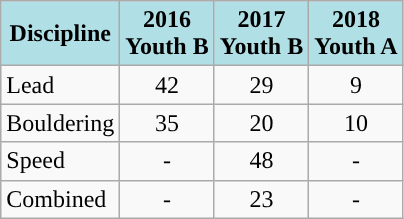<table class="wikitable" style="text-align: center;">
<tr>
<th style="background: #b0e0e6;">Discipline</th>
<th style="background: #b0e0e6;">2016<br>Youth B</th>
<th style="background: #b0e0e6;">2017<br>Youth B</th>
<th style="background: #b0e0e6;">2018<br>Youth A</th>
</tr>
<tr>
<td align="left">Lead</td>
<td>42</td>
<td>29</td>
<td>9</td>
</tr>
<tr>
<td align="left">Bouldering</td>
<td>35</td>
<td>20</td>
<td>10</td>
</tr>
<tr>
<td align="left">Speed</td>
<td>-</td>
<td>48</td>
<td>-</td>
</tr>
<tr>
<td align="left">Combined</td>
<td>-</td>
<td>23</td>
<td>-</td>
</tr>
</table>
